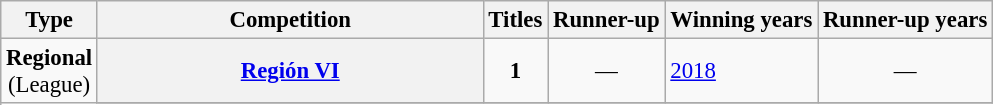<table class="wikitable plainrowheaders" style="font-size:95%; text-align:center;">
<tr>
<th>Type</th>
<th width=250px>Competition</th>
<th>Titles</th>
<th>Runner-up</th>
<th>Winning years</th>
<th>Runner-up years</th>
</tr>
<tr>
<td rowspan=4><strong>Regional</strong><br>(League)</td>
<th scope=col><a href='#'>Región VI</a></th>
<td><strong>1</strong></td>
<td style="text-align:center;">—</td>
<td align="left"><a href='#'>2018</a></td>
<td style="text-align:center;">—</td>
</tr>
<tr>
</tr>
</table>
